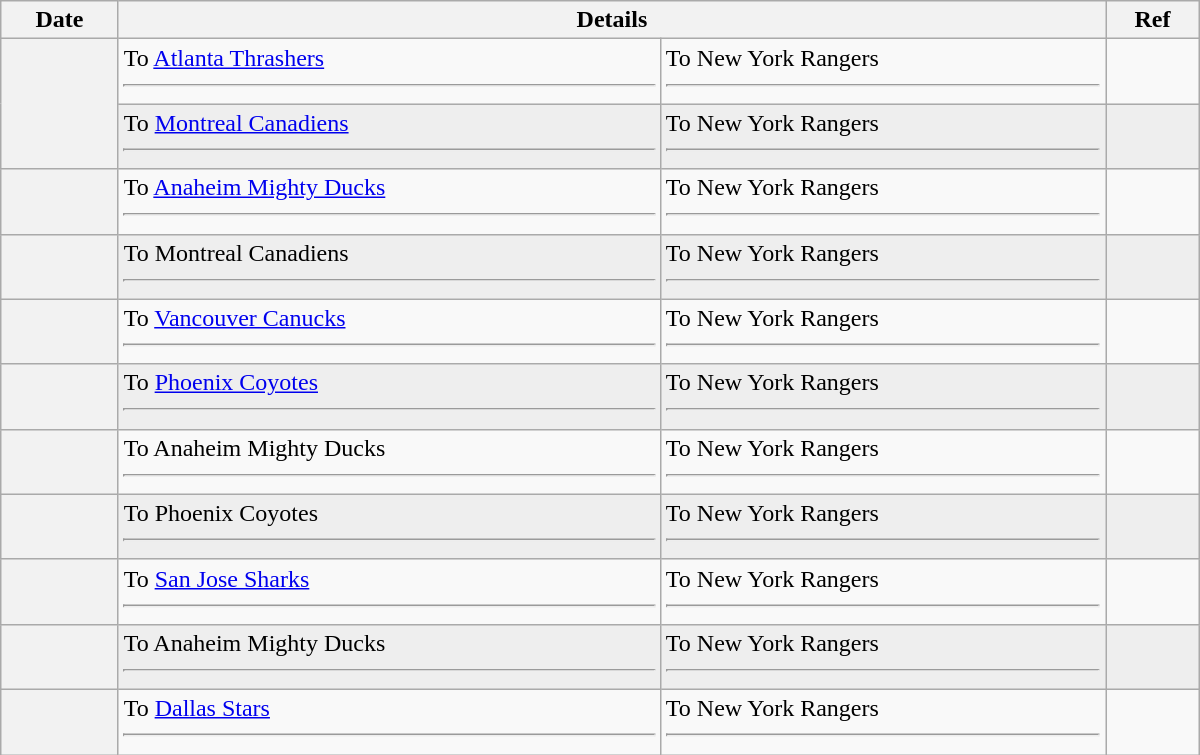<table class="wikitable plainrowheaders" style="width: 50em;">
<tr>
<th scope="col">Date</th>
<th scope="col" colspan="2">Details</th>
<th scope="col">Ref</th>
</tr>
<tr>
<th scope="row" rowspan=2></th>
<td valign="top">To <a href='#'>Atlanta Thrashers</a> <hr></td>
<td valign="top">To New York Rangers <hr></td>
<td></td>
</tr>
<tr bgcolor="#eeeeee">
<td valign="top">To <a href='#'>Montreal Canadiens</a> <hr></td>
<td valign="top">To New York Rangers <hr></td>
<td></td>
</tr>
<tr>
<th scope="row"></th>
<td valign="top">To <a href='#'>Anaheim Mighty Ducks</a><hr></td>
<td valign="top">To New York Rangers<hr></td>
<td></td>
</tr>
<tr bgcolor="#eeeeee">
<th scope="row"></th>
<td valign="top">To Montreal Canadiens<hr></td>
<td valign="top">To New York Rangers<hr></td>
<td></td>
</tr>
<tr>
<th scope="row"></th>
<td valign="top">To <a href='#'>Vancouver Canucks</a><hr></td>
<td valign="top">To New York Rangers<hr></td>
<td></td>
</tr>
<tr bgcolor="#eeeeee">
<th scope="row"></th>
<td valign="top">To <a href='#'>Phoenix Coyotes</a><hr></td>
<td valign="top">To New York Rangers<hr></td>
<td></td>
</tr>
<tr>
<th scope="row"></th>
<td valign="top">To Anaheim Mighty Ducks<hr></td>
<td valign="top">To New York Rangers<hr></td>
<td></td>
</tr>
<tr bgcolor="#eeeeee">
<th scope="row"></th>
<td valign="top">To Phoenix Coyotes<hr></td>
<td valign="top">To New York Rangers<hr></td>
<td></td>
</tr>
<tr>
<th scope="row"></th>
<td valign="top">To <a href='#'>San Jose Sharks</a><hr></td>
<td valign="top">To New York Rangers<hr></td>
<td></td>
</tr>
<tr bgcolor="#eeeeee">
<th scope="row"></th>
<td valign="top">To Anaheim Mighty Ducks<hr></td>
<td valign="top">To New York Rangers<hr></td>
<td></td>
</tr>
<tr>
<th scope="row"></th>
<td valign="top">To <a href='#'>Dallas Stars</a><hr></td>
<td valign="top">To New York Rangers<hr></td>
<td></td>
</tr>
</table>
